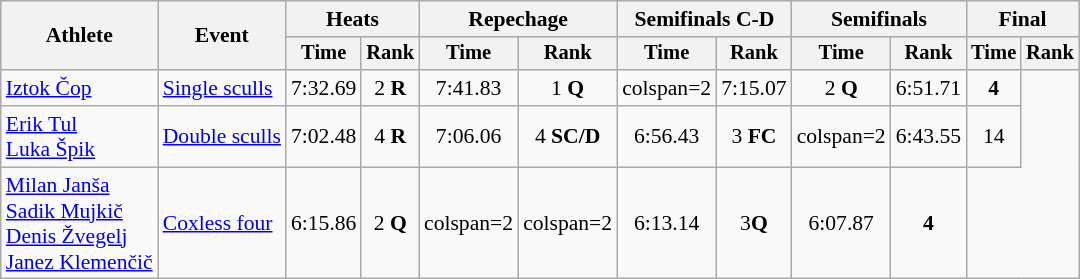<table class="wikitable" style="font-size:90%">
<tr>
<th rowspan="2">Athlete</th>
<th rowspan="2">Event</th>
<th colspan="2">Heats</th>
<th colspan="2">Repechage</th>
<th colspan="2">Semifinals C-D</th>
<th colspan="2">Semifinals</th>
<th colspan="2">Final</th>
</tr>
<tr style="font-size:95%">
<th>Time</th>
<th>Rank</th>
<th>Time</th>
<th>Rank</th>
<th>Time</th>
<th>Rank</th>
<th>Time</th>
<th>Rank</th>
<th>Time</th>
<th>Rank</th>
</tr>
<tr align=center>
<td align=left><a href='#'>Iztok Čop</a></td>
<td align=left><a href='#'>Single sculls</a></td>
<td>7:32.69</td>
<td>2 <strong>R</strong></td>
<td>7:41.83</td>
<td>1 <strong>Q</strong></td>
<td>colspan=2 </td>
<td>7:15.07</td>
<td>2 <strong>Q</strong></td>
<td>6:51.71</td>
<td><strong>4</strong></td>
</tr>
<tr align=center>
<td align=left><a href='#'>Erik Tul</a><br><a href='#'>Luka Špik</a></td>
<td align=left><a href='#'>Double sculls</a></td>
<td>7:02.48</td>
<td>4 <strong>R</strong></td>
<td>7:06.06</td>
<td>4 <strong>SC/D</strong></td>
<td>6:56.43</td>
<td>3 <strong>FC</strong></td>
<td>colspan=2 </td>
<td>6:43.55</td>
<td>14</td>
</tr>
<tr align=center>
<td align=left><a href='#'>Milan Janša</a><br><a href='#'>Sadik Mujkič</a><br><a href='#'>Denis Žvegelj</a><br><a href='#'>Janez Klemenčič</a></td>
<td align=left><a href='#'>Coxless four</a></td>
<td>6:15.86</td>
<td>2 <strong>Q</strong></td>
<td>colspan=2 </td>
<td>colspan=2 </td>
<td>6:13.14</td>
<td>3<strong>Q</strong></td>
<td>6:07.87</td>
<td><strong>4</strong></td>
</tr>
</table>
